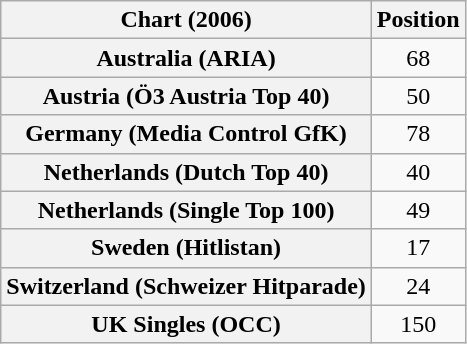<table class="wikitable sortable plainrowheaders" style="text-align:center">
<tr>
<th scope="col">Chart (2006)</th>
<th scope="col">Position</th>
</tr>
<tr>
<th scope="row">Australia (ARIA)</th>
<td>68</td>
</tr>
<tr>
<th scope="row">Austria (Ö3 Austria Top 40)</th>
<td>50</td>
</tr>
<tr>
<th scope="row">Germany (Media Control GfK)</th>
<td>78</td>
</tr>
<tr>
<th scope="row">Netherlands (Dutch Top 40)</th>
<td>40</td>
</tr>
<tr>
<th scope="row">Netherlands (Single Top 100)</th>
<td>49</td>
</tr>
<tr>
<th scope="row">Sweden (Hitlistan)</th>
<td>17</td>
</tr>
<tr>
<th scope="row">Switzerland (Schweizer Hitparade)</th>
<td>24</td>
</tr>
<tr>
<th scope="row">UK Singles (OCC)</th>
<td>150</td>
</tr>
</table>
